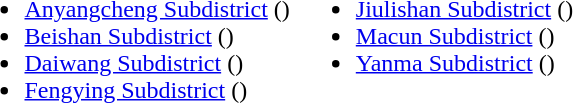<table>
<tr>
<td valign="top"><br><ul><li><a href='#'>Anyangcheng Subdistrict</a> ()</li><li><a href='#'>Beishan Subdistrict</a> ()</li><li><a href='#'>Daiwang Subdistrict</a> ()</li><li><a href='#'>Fengying Subdistrict</a> ()</li></ul></td>
<td valign="top"><br><ul><li><a href='#'>Jiulishan Subdistrict</a> ()</li><li><a href='#'>Macun Subdistrict</a> ()</li><li><a href='#'>Yanma Subdistrict</a> ()</li></ul></td>
</tr>
</table>
